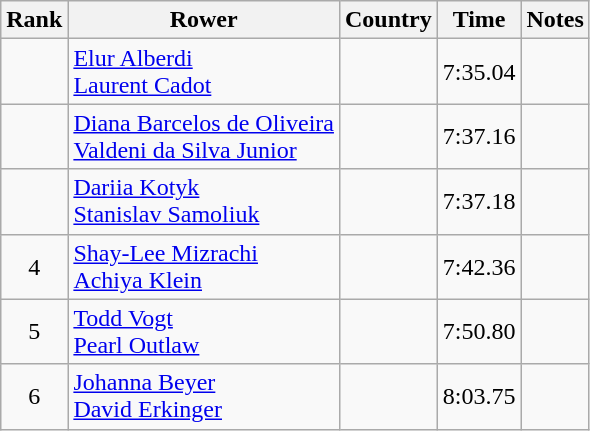<table class="wikitable" style="text-align:center">
<tr>
<th>Rank</th>
<th>Rower</th>
<th>Country</th>
<th>Time</th>
<th>Notes</th>
</tr>
<tr>
<td></td>
<td align="left"><a href='#'>Elur Alberdi</a><br><a href='#'>Laurent Cadot</a></td>
<td align="left"></td>
<td>7:35.04</td>
<td></td>
</tr>
<tr>
<td></td>
<td align="left"><a href='#'>Diana Barcelos de Oliveira</a><br><a href='#'>Valdeni da Silva Junior</a></td>
<td align="left"></td>
<td>7:37.16</td>
<td></td>
</tr>
<tr>
<td></td>
<td align="left"><a href='#'>Dariia Kotyk</a><br><a href='#'>Stanislav Samoliuk</a></td>
<td align="left"></td>
<td>7:37.18</td>
<td></td>
</tr>
<tr>
<td>4</td>
<td align="left"><a href='#'>Shay-Lee Mizrachi</a><br><a href='#'>Achiya Klein</a></td>
<td align="left"></td>
<td>7:42.36</td>
<td></td>
</tr>
<tr>
<td>5</td>
<td align="left"><a href='#'>Todd Vogt</a><br><a href='#'>Pearl Outlaw</a></td>
<td align="left"></td>
<td>7:50.80</td>
<td></td>
</tr>
<tr>
<td>6</td>
<td align="left"><a href='#'>Johanna Beyer</a><br><a href='#'>David Erkinger</a></td>
<td align="left"></td>
<td>8:03.75</td>
<td></td>
</tr>
</table>
